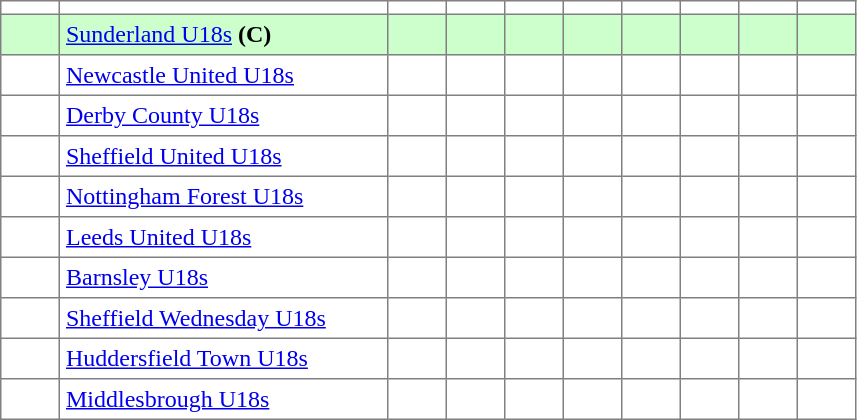<table class="toccolours" border="1" cellpadding="4" cellspacing="0" style="border-collapse: collapse; margin:0;">
<tr>
<th width=30></th>
<th width=210></th>
<th width=30></th>
<th width=30></th>
<th width=30></th>
<th width=30></th>
<th width=30></th>
<th width=30></th>
<th width=30></th>
<th width=30></th>
</tr>
<tr bgcolor=#ccffcc>
<td></td>
<td><a href='#'>Sunderland U18s</a>  <strong>(C)</strong></td>
<td></td>
<td></td>
<td></td>
<td></td>
<td></td>
<td></td>
<td></td>
<td></td>
</tr>
<tr>
<td></td>
<td><a href='#'>Newcastle United U18s</a></td>
<td></td>
<td></td>
<td></td>
<td></td>
<td></td>
<td></td>
<td></td>
<td></td>
</tr>
<tr>
<td></td>
<td><a href='#'>Derby County U18s</a></td>
<td></td>
<td></td>
<td></td>
<td></td>
<td></td>
<td></td>
<td></td>
<td></td>
</tr>
<tr>
<td></td>
<td><a href='#'>Sheffield United U18s</a></td>
<td></td>
<td></td>
<td></td>
<td></td>
<td></td>
<td></td>
<td></td>
<td></td>
</tr>
<tr>
<td></td>
<td><a href='#'>Nottingham Forest U18s</a></td>
<td></td>
<td></td>
<td></td>
<td></td>
<td></td>
<td></td>
<td></td>
<td></td>
</tr>
<tr>
<td></td>
<td><a href='#'>Leeds United U18s</a></td>
<td></td>
<td></td>
<td></td>
<td></td>
<td></td>
<td></td>
<td></td>
<td></td>
</tr>
<tr>
<td></td>
<td><a href='#'>Barnsley U18s</a></td>
<td></td>
<td></td>
<td></td>
<td></td>
<td></td>
<td></td>
<td></td>
<td></td>
</tr>
<tr>
<td></td>
<td><a href='#'>Sheffield Wednesday U18s</a></td>
<td></td>
<td></td>
<td></td>
<td></td>
<td></td>
<td></td>
<td></td>
<td></td>
</tr>
<tr>
<td></td>
<td><a href='#'>Huddersfield Town U18s</a></td>
<td></td>
<td></td>
<td></td>
<td></td>
<td></td>
<td></td>
<td></td>
<td></td>
</tr>
<tr>
<td></td>
<td><a href='#'>Middlesbrough U18s</a></td>
<td></td>
<td></td>
<td></td>
<td></td>
<td></td>
<td></td>
<td></td>
<td></td>
</tr>
</table>
